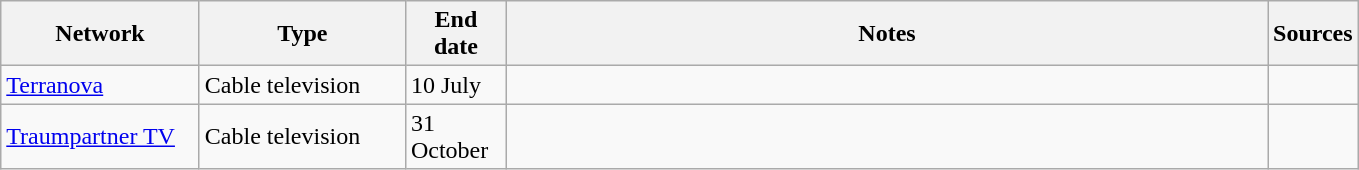<table class="wikitable">
<tr>
<th style="text-align:center; width:125px">Network</th>
<th style="text-align:center; width:130px">Type</th>
<th style="text-align:center; width:60px">End date</th>
<th style="text-align:center; width:500px">Notes</th>
<th style="text-align:center; width:30px">Sources</th>
</tr>
<tr>
<td><a href='#'>Terranova</a></td>
<td>Cable television</td>
<td>10 July</td>
<td></td>
<td></td>
</tr>
<tr>
<td><a href='#'>Traumpartner TV</a></td>
<td>Cable television</td>
<td>31 October</td>
<td></td>
<td></td>
</tr>
</table>
